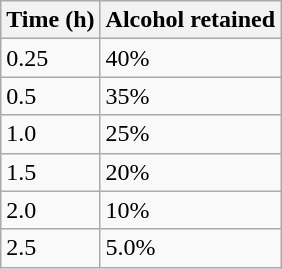<table class="wikitable sortable">
<tr>
<th>Time (h)</th>
<th>Alcohol retained</th>
</tr>
<tr>
<td>0.25</td>
<td>40%</td>
</tr>
<tr>
<td>0.5</td>
<td>35%</td>
</tr>
<tr>
<td>1.0</td>
<td>25%</td>
</tr>
<tr>
<td>1.5</td>
<td>20%</td>
</tr>
<tr>
<td>2.0</td>
<td>10%</td>
</tr>
<tr>
<td>2.5</td>
<td>5.0%</td>
</tr>
</table>
